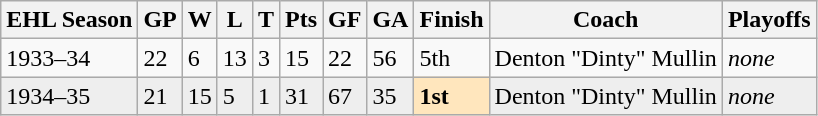<table class="wikitable">
<tr>
<th>EHL Season</th>
<th>GP</th>
<th>W</th>
<th>L</th>
<th>T</th>
<th>Pts</th>
<th>GF</th>
<th>GA</th>
<th>Finish</th>
<th>Coach</th>
<th>Playoffs</th>
</tr>
<tr>
<td>1933–34</td>
<td>22</td>
<td>6</td>
<td>13</td>
<td>3</td>
<td>15</td>
<td>22</td>
<td>56</td>
<td>5th</td>
<td>Denton "Dinty" Mullin</td>
<td><em>none</em></td>
</tr>
<tr bgcolor=eeeeee>
<td>1934–35</td>
<td>21</td>
<td>15</td>
<td>5</td>
<td>1</td>
<td>31</td>
<td>67</td>
<td>35</td>
<td style="background: #FFE6BD;"><strong>1st</strong></td>
<td>Denton "Dinty" Mullin</td>
<td><em>none</em></td>
</tr>
</table>
